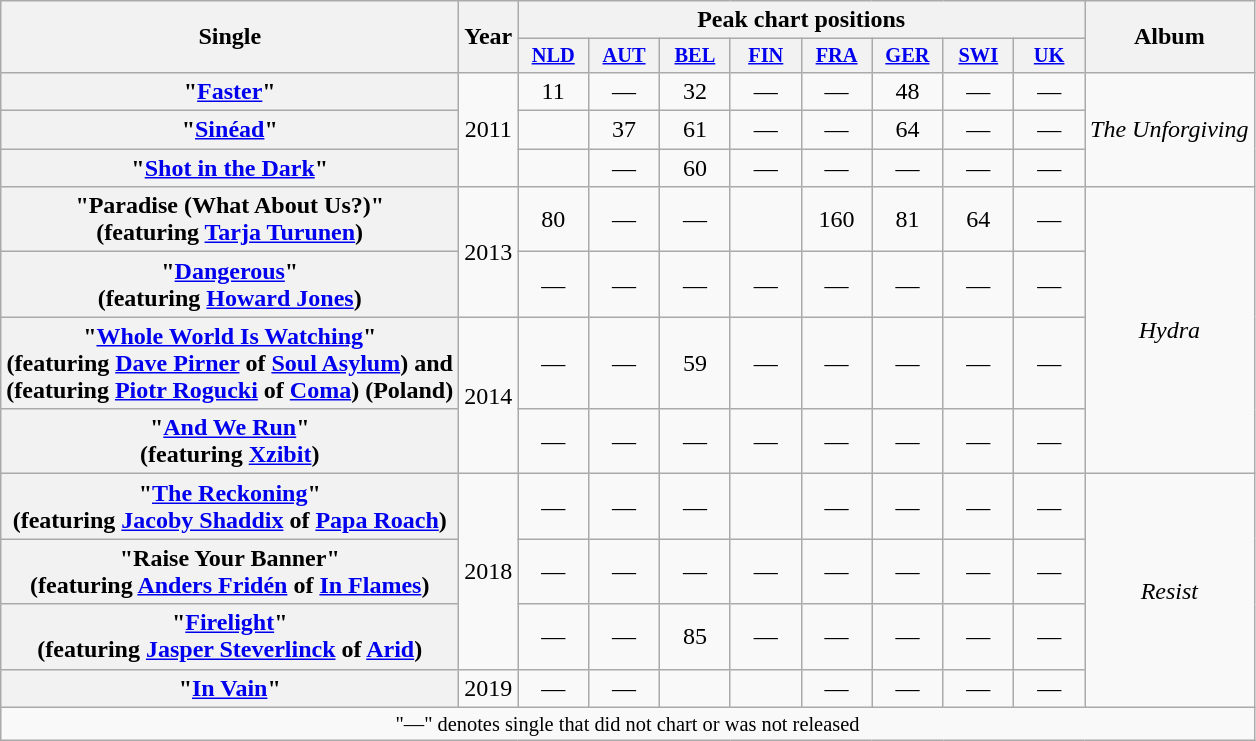<table class="wikitable plainrowheaders" style="text-align:center;">
<tr>
<th scope="colw" rowspan="2">Single</th>
<th scope="col" rowspan="2">Year</th>
<th scope="col" colspan="8">Peak chart positions</th>
<th scope="col" rowspan="2">Album</th>
</tr>
<tr>
<th scope="col" style="width:3em;font-size:85%;"><a href='#'>NLD</a><br></th>
<th scope="col" style="width:3em;font-size:85%;"><a href='#'>AUT</a><br></th>
<th scope="col" style="width:3em;font-size:85%;"><a href='#'>BEL</a><br></th>
<th scope="col" style="width:3em;font-size:85%;"><a href='#'>FIN</a><br></th>
<th scope="col" style="width:3em;font-size:85%;"><a href='#'>FRA</a><br></th>
<th scope="col" style="width:3em;font-size:85%;"><a href='#'>GER</a><br></th>
<th scope="col" style="width:3em;font-size:85%;"><a href='#'>SWI</a><br></th>
<th scope="col" style="width:3em;font-size:85%;"><a href='#'>UK</a><br></th>
</tr>
<tr>
<th scope="row">"<a href='#'>Faster</a>"</th>
<td rowspan="3">2011</td>
<td>11</td>
<td>—</td>
<td>32</td>
<td>—</td>
<td>—</td>
<td>48</td>
<td>—</td>
<td>—</td>
<td rowspan="3"><em>The Unforgiving</em></td>
</tr>
<tr>
<th scope="row">"<a href='#'>Sinéad</a>"</th>
<td></td>
<td>37</td>
<td>61</td>
<td>—</td>
<td>—</td>
<td>64</td>
<td>—</td>
<td>—</td>
</tr>
<tr>
<th scope="row">"<a href='#'>Shot in the Dark</a>"</th>
<td></td>
<td>—</td>
<td>60</td>
<td>—</td>
<td>—</td>
<td>—</td>
<td>—</td>
<td>—</td>
</tr>
<tr>
<th scope="row">"Paradise (What About Us?)"<br><span>(featuring <a href='#'>Tarja Turunen</a>)</span></th>
<td rowspan="2">2013</td>
<td>80</td>
<td>—</td>
<td>—</td>
<td></td>
<td>160</td>
<td>81</td>
<td>64</td>
<td>—</td>
<td rowspan="4"><em>Hydra</em></td>
</tr>
<tr>
<th scope="row">"<a href='#'>Dangerous</a>"<br><span>(featuring <a href='#'>Howard Jones</a>)</span></th>
<td>—</td>
<td>—</td>
<td>—</td>
<td>—</td>
<td>—</td>
<td>—</td>
<td>—</td>
<td>—</td>
</tr>
<tr>
<th scope="row">"<a href='#'>Whole World Is Watching</a>"<br><span>(featuring <a href='#'>Dave Pirner</a> of <a href='#'>Soul Asylum</a>) and<br>(featuring <a href='#'>Piotr Rogucki</a> of <a href='#'>Coma</a>) (Poland)</span></th>
<td rowspan="2">2014</td>
<td>—</td>
<td>—</td>
<td>59</td>
<td>—</td>
<td>—</td>
<td>—</td>
<td>—</td>
<td>—</td>
</tr>
<tr>
<th scope="row">"<a href='#'>And We Run</a>"<br><span>(featuring <a href='#'>Xzibit</a>)</span></th>
<td>—</td>
<td>—</td>
<td>—</td>
<td>—</td>
<td>—</td>
<td>—</td>
<td>—</td>
<td>—</td>
</tr>
<tr>
<th scope="row">"<a href='#'>The Reckoning</a>"<br><span>(featuring <a href='#'>Jacoby Shaddix</a> of <a href='#'>Papa Roach</a>)</span></th>
<td rowspan="3">2018</td>
<td>—</td>
<td>—</td>
<td>—</td>
<td></td>
<td>—</td>
<td>—</td>
<td>—</td>
<td>—</td>
<td rowspan="4"><em>Resist</em></td>
</tr>
<tr>
<th scope="row">"Raise Your Banner"<br><span>(featuring <a href='#'>Anders Fridén</a> of <a href='#'>In Flames</a>)</span></th>
<td>—</td>
<td>—</td>
<td>—</td>
<td>—</td>
<td>—</td>
<td>—</td>
<td>—</td>
<td>—</td>
</tr>
<tr>
<th scope="row">"<a href='#'>Firelight</a>"<br><span>(featuring <a href='#'>Jasper Steverlinck</a> of <a href='#'>Arid</a>)</span></th>
<td>—</td>
<td>—</td>
<td>85</td>
<td>—</td>
<td>—</td>
<td>—</td>
<td>—</td>
<td>—</td>
</tr>
<tr>
<th scope="row">"<a href='#'>In Vain</a>"</th>
<td>2019</td>
<td>—</td>
<td>—</td>
<td></td>
<td></td>
<td>—</td>
<td>—</td>
<td>—</td>
<td>—</td>
</tr>
<tr>
<td colspan="13" style="font-size:85%">"—" denotes single that did not chart or was not released</td>
</tr>
</table>
